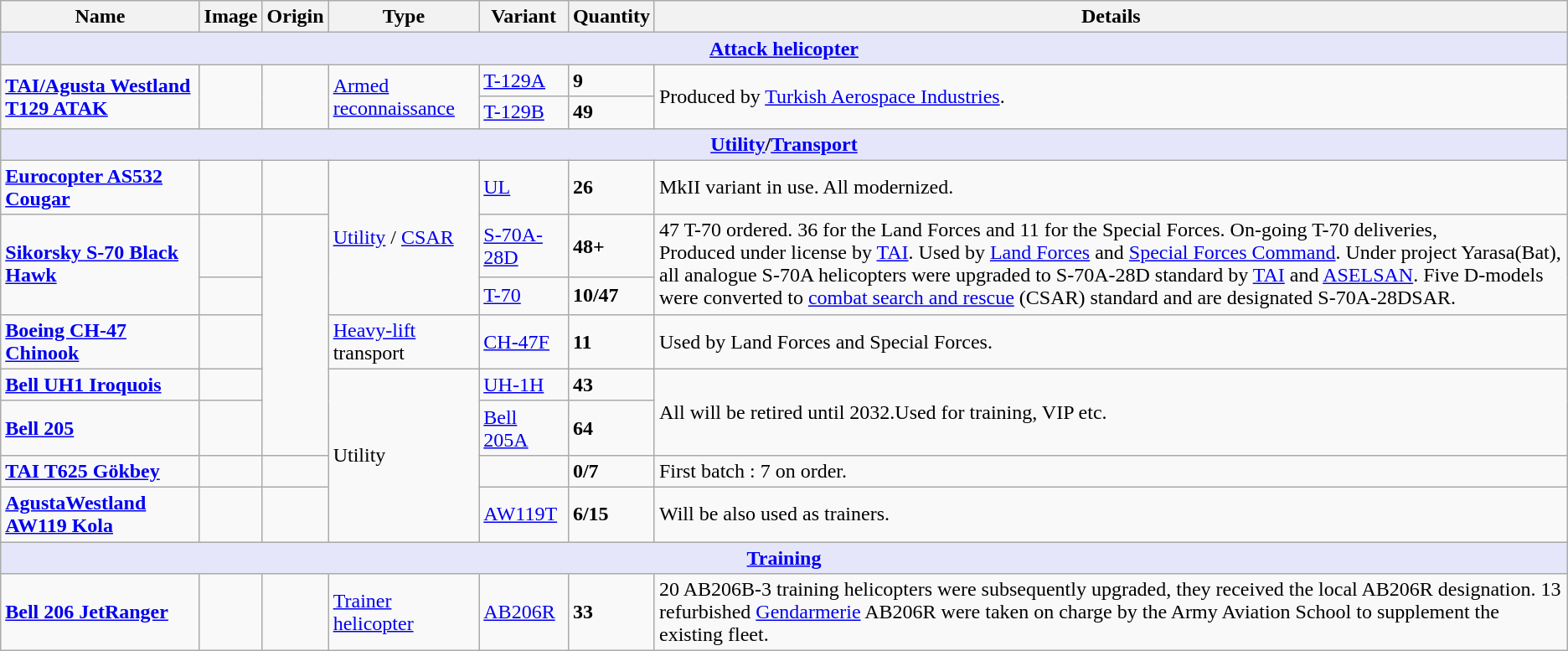<table class="wikitable">
<tr>
<th>Name</th>
<th>Image</th>
<th>Origin</th>
<th>Type</th>
<th>Variant</th>
<th>Quantity</th>
<th>Details</th>
</tr>
<tr>
<th colspan="7" style="align: center; background: lavender;"><a href='#'>Attack helicopter</a></th>
</tr>
<tr>
<td rowspan="2"><a href='#'><strong>TAI/Agusta Westland T129 ATAK</strong></a></td>
<td rowspan="2"></td>
<td rowspan="2"><br></td>
<td rowspan="2"><a href='#'>Armed reconnaissance</a></td>
<td><a href='#'>T-129A</a></td>
<td><strong>9</strong></td>
<td rowspan="2">Produced by <a href='#'>Turkish Aerospace Industries</a>.</td>
</tr>
<tr>
<td><a href='#'>T-129B</a></td>
<td><strong>49</strong></td>
</tr>
<tr>
<th colspan="7" style="align: center; background: lavender;"><a href='#'>Utility</a>/<a href='#'>Transport</a></th>
</tr>
<tr>
<td><strong><a href='#'>Eurocopter AS532 Cougar</a></strong></td>
<td></td>
<td></td>
<td rowspan="3"><a href='#'>Utility</a> / <a href='#'>CSAR</a></td>
<td><a href='#'>UL</a></td>
<td><strong>26</strong></td>
<td>MkII variant in use. All modernized.</td>
</tr>
<tr>
<td rowspan="2"><a href='#'><strong>Sikorsky S-70 Black Hawk</strong></a></td>
<td></td>
<td rowspan="5"><br></td>
<td><a href='#'>S-70A-28D</a></td>
<td><strong>48+</strong></td>
<td rowspan="2">47 T-70 ordered. 36 for the Land Forces and 11 for the Special Forces. On-going T-70 deliveries,<br>Produced under license by <a href='#'>TAI</a>. Used by <a href='#'>Land Forces</a> and <a href='#'>Special Forces Command</a>. Under project Yarasa(Bat), all analogue S-70A helicopters were upgraded to S-70A-28D standard by <a href='#'>TAI</a> and <a href='#'>ASELSAN</a>. Five D-models were converted to <a href='#'>combat search and rescue</a> (CSAR) standard and are designated S-70A-28DSAR.</td>
</tr>
<tr>
<td></td>
<td><a href='#'>T-70</a></td>
<td><strong>10/47</strong></td>
</tr>
<tr>
<td><strong><a href='#'>Boeing CH-47 Chinook</a></strong></td>
<td></td>
<td><a href='#'>Heavy-lift</a> transport</td>
<td><a href='#'>CH-47F</a></td>
<td><strong>11</strong></td>
<td>Used by Land Forces and Special Forces.</td>
</tr>
<tr>
<td><a href='#'><strong>Bell UH1 Iroquois</strong></a></td>
<td></td>
<td rowspan="4">Utility</td>
<td><a href='#'>UH-1H</a></td>
<td><strong>43</strong></td>
<td rowspan="2">All will be retired until 2032.Used for training, VIP etc.</td>
</tr>
<tr>
<td><strong><a href='#'>Bell 205</a></strong></td>
<td></td>
<td><a href='#'>Bell 205A</a></td>
<td><strong>64</strong></td>
</tr>
<tr>
<td><strong><a href='#'>TAI T625 Gökbey</a></strong></td>
<td></td>
<td></td>
<td></td>
<td><strong>0/7</strong></td>
<td>First batch : 7 on order.</td>
</tr>
<tr>
<td><a href='#'><strong>AgustaWestland AW119 Kola</strong></a></td>
<td></td>
<td></td>
<td><a href='#'>AW119T</a></td>
<td><strong>6/15</strong></td>
<td>Will be also used as trainers.</td>
</tr>
<tr>
<th colspan="7" style="align: center; background: lavender;"><a href='#'>Training</a></th>
</tr>
<tr>
<td><a href='#'><strong>Bell 206 JetRanger</strong></a></td>
<td></td>
<td></td>
<td><a href='#'>Trainer helicopter</a></td>
<td><a href='#'>AB206R</a></td>
<td><strong>33</strong></td>
<td>20 AB206B-3 training helicopters were subsequently upgraded, they received the local AB206R designation. 13 refurbished <a href='#'>Gendarmerie</a> AB206R were taken on charge by the Army Aviation School to supplement the existing fleet.</td>
</tr>
</table>
